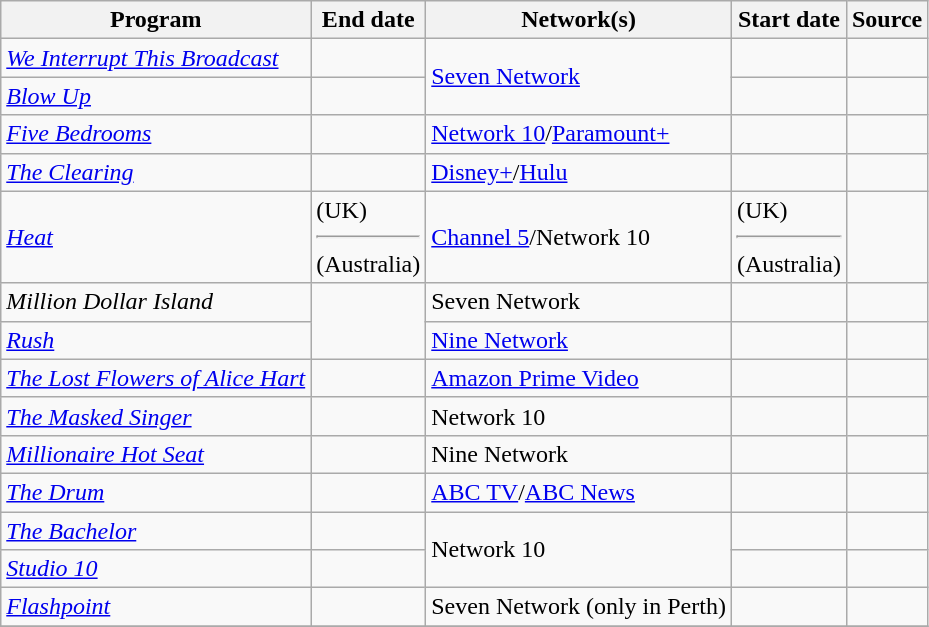<table class="wikitable plainrowheaders sortable" style="text-align:left">
<tr>
<th scope="col">Program</th>
<th scope="col">End date</th>
<th scope="col">Network(s)</th>
<th scope="col">Start date</th>
<th scope="col" class="unsortable">Source</th>
</tr>
<tr>
<td><em><a href='#'>We Interrupt This Broadcast</a></em></td>
<td></td>
<td rowspan=2><a href='#'>Seven Network</a></td>
<td></td>
<td></td>
</tr>
<tr>
<td><em><a href='#'>Blow Up</a></em></td>
<td></td>
<td></td>
<td></td>
</tr>
<tr>
<td><em><a href='#'>Five Bedrooms</a></em></td>
<td></td>
<td><a href='#'>Network 10</a>/<a href='#'>Paramount+</a></td>
<td></td>
<td></td>
</tr>
<tr>
<td><em><a href='#'>The Clearing</a></em></td>
<td></td>
<td><a href='#'>Disney+</a>/<a href='#'>Hulu</a></td>
<td></td>
<td></td>
</tr>
<tr>
<td><em><a href='#'>Heat</a></em></td>
<td> (UK)<hr> (Australia)</td>
<td><a href='#'>Channel 5</a>/Network 10</td>
<td> (UK)<hr> (Australia)</td>
<td></td>
</tr>
<tr>
<td><em>Million Dollar Island</em></td>
<td rowspan=2></td>
<td>Seven Network</td>
<td></td>
<td></td>
</tr>
<tr>
<td><em><a href='#'>Rush</a></em></td>
<td><a href='#'>Nine Network</a></td>
<td></td>
<td></td>
</tr>
<tr>
<td><em><a href='#'>The Lost Flowers of Alice Hart</a></em></td>
<td></td>
<td><a href='#'>Amazon Prime Video</a></td>
<td></td>
<td></td>
</tr>
<tr>
<td><em><a href='#'>The Masked Singer</a></em></td>
<td></td>
<td>Network 10</td>
<td></td>
<td></td>
</tr>
<tr>
<td><em><a href='#'>Millionaire Hot Seat</a></em></td>
<td></td>
<td>Nine Network</td>
<td></td>
<td></td>
</tr>
<tr>
<td><em><a href='#'>The Drum</a></em></td>
<td></td>
<td><a href='#'>ABC TV</a>/<a href='#'>ABC News</a></td>
<td></td>
<td></td>
</tr>
<tr>
<td><em><a href='#'>The Bachelor</a></em></td>
<td></td>
<td rowspan=2>Network 10</td>
<td></td>
<td></td>
</tr>
<tr>
<td><em><a href='#'>Studio 10</a></em></td>
<td></td>
<td></td>
<td></td>
</tr>
<tr>
<td><em><a href='#'>Flashpoint</a></em></td>
<td></td>
<td>Seven Network (only in Perth)</td>
<td></td>
<td></td>
</tr>
<tr>
</tr>
</table>
